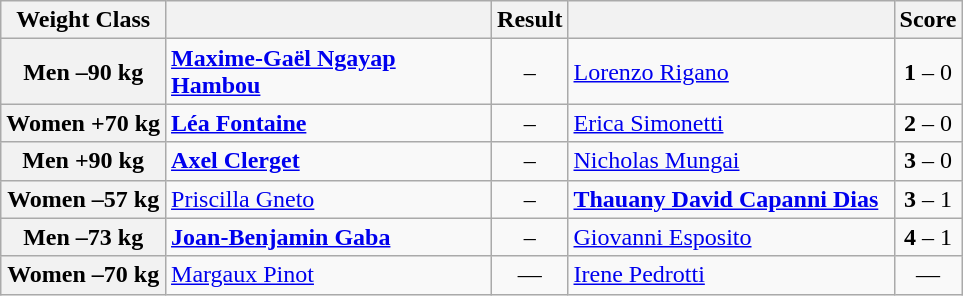<table class="wikitable">
<tr>
<th>Weight Class</th>
<th style="width:210px;"></th>
<th>Result</th>
<th style="width:210px;"></th>
<th>Score</th>
</tr>
<tr>
<th>Men –90 kg</th>
<td><strong><a href='#'>Maxime-Gaël Ngayap Hambou</a></strong></td>
<td align="center"><strong></strong> – </td>
<td><a href='#'>Lorenzo Rigano</a></td>
<td align="center"><strong>1</strong> – 0</td>
</tr>
<tr>
<th>Women +70 kg</th>
<td><strong><a href='#'>Léa Fontaine</a></strong></td>
<td align="center"><strong></strong> – </td>
<td><a href='#'>Erica Simonetti</a></td>
<td align="center"><strong>2</strong> – 0</td>
</tr>
<tr>
<th>Men +90 kg</th>
<td><strong><a href='#'>Axel Clerget</a></strong></td>
<td align="center"><strong></strong> – </td>
<td><a href='#'>Nicholas Mungai</a></td>
<td align="center"><strong>3</strong> – 0</td>
</tr>
<tr>
<th>Women –57 kg</th>
<td><a href='#'>Priscilla Gneto</a></td>
<td align="center"> – <strong></strong></td>
<td><strong><a href='#'>Thauany David Capanni Dias</a></strong></td>
<td align="center"><strong>3</strong> – 1</td>
</tr>
<tr>
<th>Men –73 kg</th>
<td><strong><a href='#'>Joan-Benjamin Gaba</a></strong></td>
<td align="center"><strong></strong> – </td>
<td><a href='#'>Giovanni Esposito</a></td>
<td align="center"><strong>4</strong> – 1</td>
</tr>
<tr>
<th>Women –70 kg</th>
<td><a href='#'>Margaux Pinot</a></td>
<td align="center">—</td>
<td><a href='#'>Irene Pedrotti</a></td>
<td align="center">—</td>
</tr>
</table>
